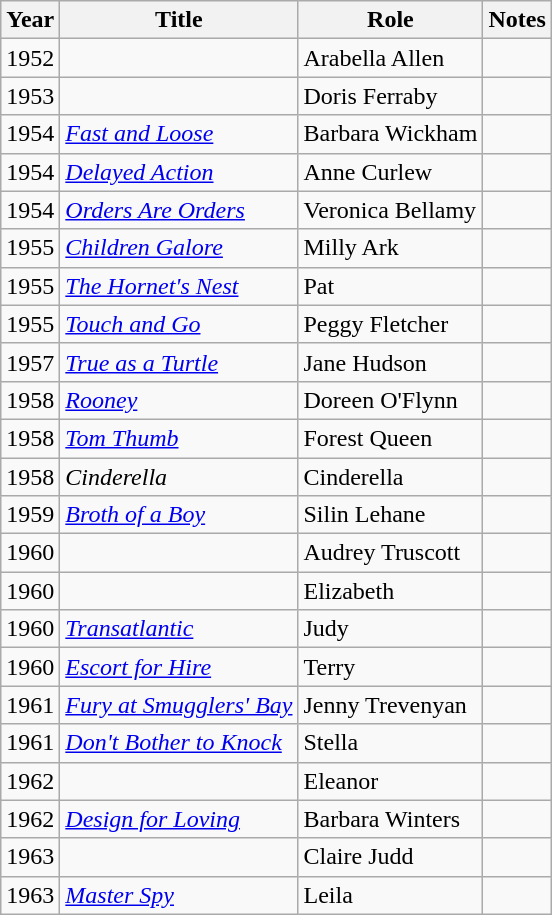<table class="wikitable sortable">
<tr>
<th>Year</th>
<th>Title</th>
<th>Role</th>
<th class="unsortable">Notes</th>
</tr>
<tr>
<td>1952</td>
<td><em></em></td>
<td>Arabella Allen</td>
<td></td>
</tr>
<tr>
<td>1953</td>
<td><em></em></td>
<td>Doris Ferraby</td>
<td></td>
</tr>
<tr>
<td>1954</td>
<td><em><a href='#'>Fast and Loose</a></em></td>
<td>Barbara Wickham</td>
<td></td>
</tr>
<tr>
<td>1954</td>
<td><em><a href='#'>Delayed Action</a></em></td>
<td>Anne Curlew</td>
<td></td>
</tr>
<tr>
<td>1954</td>
<td><em><a href='#'>Orders Are Orders</a></em></td>
<td>Veronica Bellamy</td>
<td></td>
</tr>
<tr>
<td>1955</td>
<td><em><a href='#'>Children Galore</a></em></td>
<td>Milly Ark</td>
<td></td>
</tr>
<tr>
<td>1955</td>
<td><em><a href='#'>The Hornet's Nest</a></em></td>
<td>Pat</td>
<td></td>
</tr>
<tr>
<td>1955</td>
<td><em><a href='#'>Touch and Go</a></em></td>
<td>Peggy Fletcher</td>
<td></td>
</tr>
<tr>
<td>1957</td>
<td><em><a href='#'>True as a Turtle</a></em></td>
<td>Jane Hudson</td>
<td></td>
</tr>
<tr>
<td>1958</td>
<td><em><a href='#'>Rooney</a></em></td>
<td>Doreen O'Flynn</td>
<td></td>
</tr>
<tr>
<td>1958</td>
<td><em><a href='#'>Tom Thumb</a></em></td>
<td>Forest Queen</td>
<td></td>
</tr>
<tr>
<td>1958</td>
<td><em>Cinderella</em></td>
<td>Cinderella</td>
<td></td>
</tr>
<tr>
<td>1959</td>
<td><em><a href='#'>Broth of a Boy</a></em></td>
<td>Silin Lehane</td>
<td></td>
</tr>
<tr>
<td>1960</td>
<td><em></em></td>
<td>Audrey Truscott</td>
<td></td>
</tr>
<tr>
<td>1960</td>
<td><em></em></td>
<td>Elizabeth</td>
<td></td>
</tr>
<tr>
<td>1960</td>
<td><em><a href='#'>Transatlantic</a></em></td>
<td>Judy</td>
<td></td>
</tr>
<tr>
<td>1960</td>
<td><em><a href='#'>Escort for Hire</a></em></td>
<td>Terry</td>
<td></td>
</tr>
<tr>
<td>1961</td>
<td><em><a href='#'>Fury at Smugglers' Bay</a></em></td>
<td>Jenny Trevenyan</td>
<td></td>
</tr>
<tr>
<td>1961</td>
<td><em><a href='#'>Don't Bother to Knock</a></em></td>
<td>Stella</td>
<td></td>
</tr>
<tr>
<td>1962</td>
<td><em></em></td>
<td>Eleanor</td>
<td></td>
</tr>
<tr>
<td>1962</td>
<td><em><a href='#'>Design for Loving</a></em></td>
<td>Barbara Winters</td>
<td></td>
</tr>
<tr>
<td>1963</td>
<td><em></em></td>
<td>Claire Judd</td>
<td></td>
</tr>
<tr>
<td>1963</td>
<td><em><a href='#'>Master Spy</a></em></td>
<td>Leila</td>
<td></td>
</tr>
</table>
